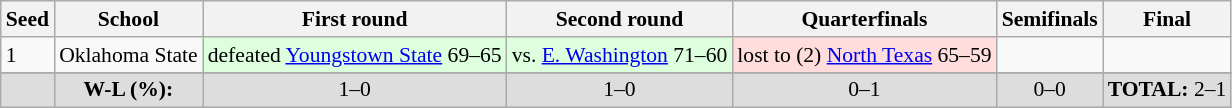<table class="sortable wikitable" style="white-space:nowrap; font-size:90%;">
<tr>
<th>Seed</th>
<th>School</th>
<th>First round</th>
<th>Second round</th>
<th>Quarterfinals</th>
<th>Semifinals</th>
<th>Final</th>
</tr>
<tr>
<td>1</td>
<td>Oklahoma State</td>
<td style="background:#ddffdd;">defeated <a href='#'>Youngstown State</a> 69–65</td>
<td style="background:#ddffdd;">vs. <a href='#'>E. Washington</a> 71–60</td>
<td style="background:#ffdddd;">lost to (2) <a href='#'>North Texas</a> 65–59</td>
<td></td>
<td></td>
</tr>
<tr>
</tr>
<tr class="sortbottom"  style="text-align:center; background:#ddd;">
<td></td>
<td><strong>W-L (%):</strong></td>
<td>1–0 </td>
<td>1–0 </td>
<td>0–1 </td>
<td>0–0 </td>
<td><strong>TOTAL:</strong> 2–1 </td>
</tr>
</table>
